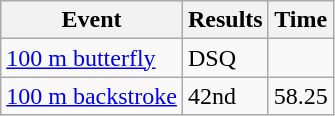<table class="wikitable">
<tr ">
<th>Event</th>
<th>Results</th>
<th>Time</th>
</tr>
<tr>
<td><a href='#'>100 m butterfly</a></td>
<td>DSQ</td>
<td></td>
</tr>
<tr>
<td><a href='#'>100 m backstroke</a></td>
<td>42nd</td>
<td>58.25</td>
</tr>
</table>
